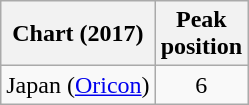<table class="wikitable sortable plainrowheaders">
<tr>
<th scope="col">Chart (2017)</th>
<th scope="col">Peak<br>position</th>
</tr>
<tr>
<td>Japan (<a href='#'>Oricon</a>)</td>
<td style="text-align:center;">6</td>
</tr>
</table>
